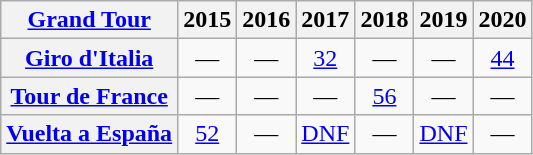<table class="wikitable plainrowheaders">
<tr>
<th scope="col"><a href='#'>Grand Tour</a></th>
<th scope="col">2015</th>
<th scope="col">2016</th>
<th scope="col">2017</th>
<th scope="col">2018</th>
<th scope="col">2019</th>
<th scope="col">2020</th>
</tr>
<tr style="text-align:center;">
<th scope="row"> <a href='#'>Giro d'Italia</a></th>
<td>—</td>
<td>—</td>
<td><a href='#'>32</a></td>
<td>—</td>
<td>—</td>
<td><a href='#'>44</a></td>
</tr>
<tr style="text-align:center;">
<th scope="row"> <a href='#'>Tour de France</a></th>
<td>—</td>
<td>—</td>
<td>—</td>
<td><a href='#'>56</a></td>
<td>—</td>
<td>—</td>
</tr>
<tr style="text-align:center;">
<th scope="row"> <a href='#'>Vuelta a España</a></th>
<td><a href='#'>52</a></td>
<td>—</td>
<td><a href='#'>DNF</a></td>
<td>—</td>
<td><a href='#'>DNF</a></td>
<td>—</td>
</tr>
</table>
